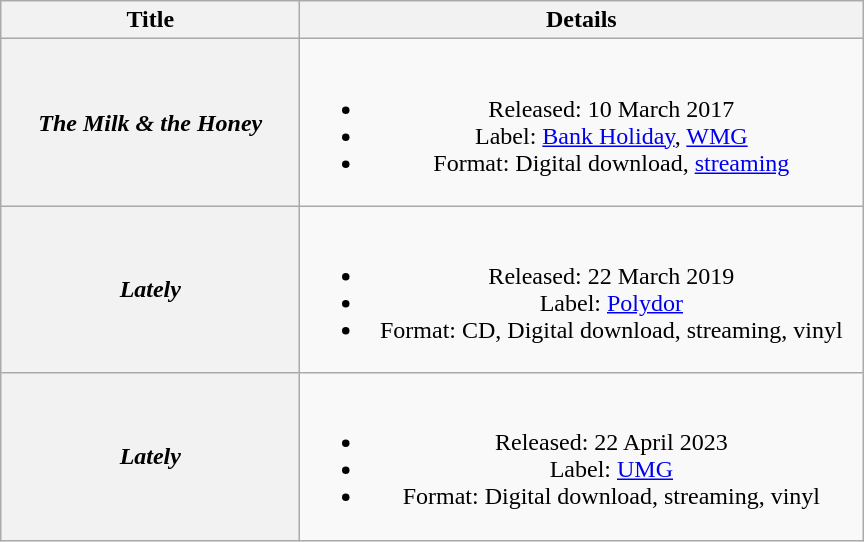<table class="wikitable plainrowheaders" style="text-align:center;">
<tr>
<th scope="col" style="width:12em;">Title</th>
<th scope="col" style="width:23em;">Details</th>
</tr>
<tr>
<th scope="row"><em>The Milk & the Honey</em></th>
<td><br><ul><li>Released: 10 March 2017</li><li>Label: <a href='#'>Bank Holiday</a>, <a href='#'>WMG</a></li><li>Format: Digital download, <a href='#'>streaming</a></li></ul></td>
</tr>
<tr>
<th scope="row"><em>Lately</em></th>
<td><br><ul><li>Released: 22 March 2019</li><li>Label: <a href='#'>Polydor</a></li><li>Format: CD, Digital download, streaming, vinyl</li></ul></td>
</tr>
<tr>
<th scope="row"><em>Lately</em></th>
<td><br><ul><li>Released: 22 April 2023</li><li>Label: <a href='#'>UMG</a></li><li>Format: Digital download, streaming, vinyl</li></ul></td>
</tr>
</table>
